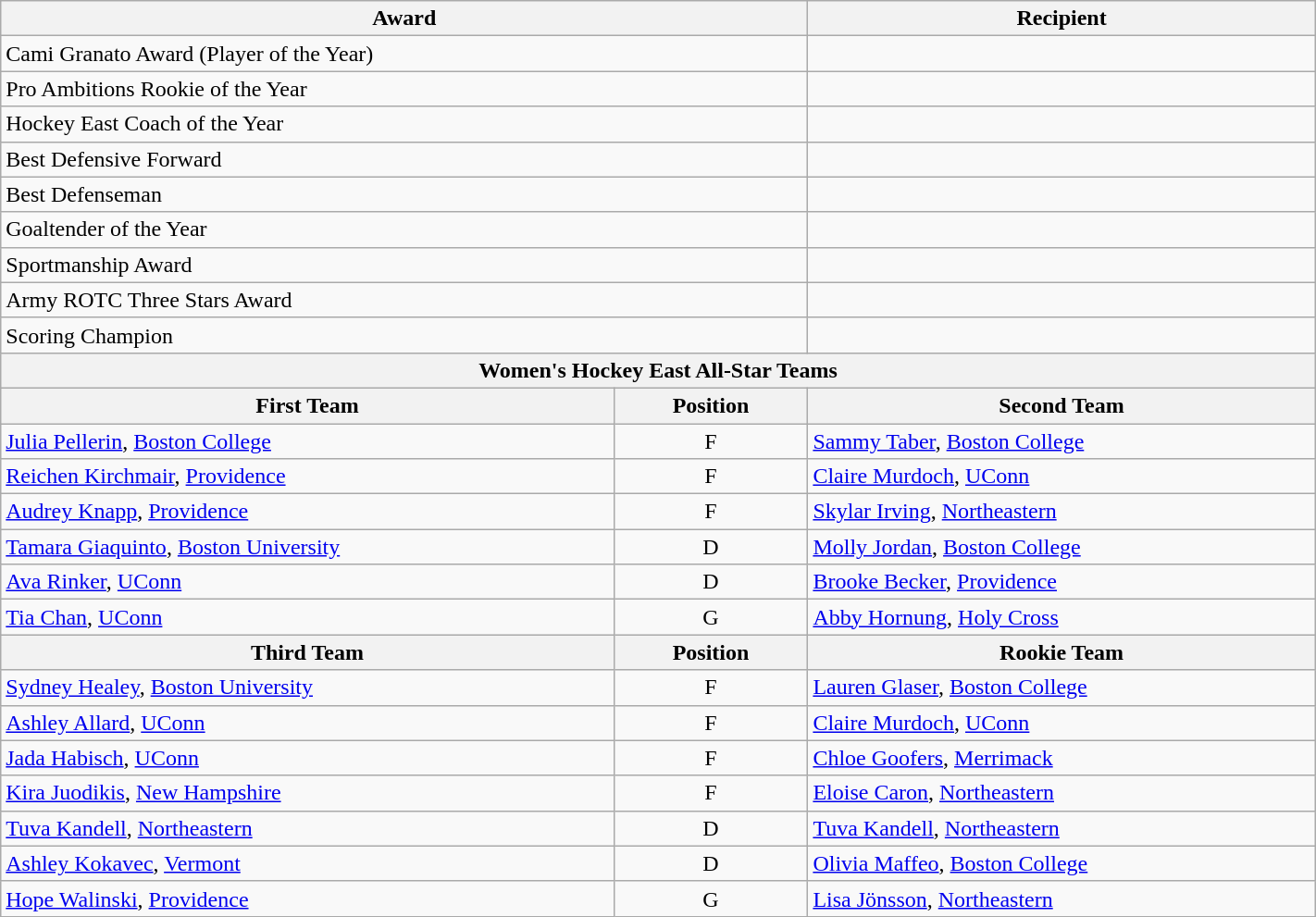<table class="wikitable" width=75%>
<tr>
<th colspan=2>Award</th>
<th>Recipient</th>
</tr>
<tr>
<td colspan=2>Cami Granato Award (Player of the Year)</td>
<td></td>
</tr>
<tr>
<td colspan=2>Pro Ambitions Rookie of the Year</td>
<td></td>
</tr>
<tr>
<td colspan=2>Hockey East Coach of the Year</td>
<td></td>
</tr>
<tr>
<td colspan=2>Best Defensive Forward</td>
<td></td>
</tr>
<tr>
<td colspan=2>Best Defenseman</td>
<td></td>
</tr>
<tr>
<td colspan=2>Goaltender of the Year</td>
<td></td>
</tr>
<tr>
<td colspan=2>Sportmanship Award</td>
<td></td>
</tr>
<tr>
<td colspan=2>Army ROTC Three Stars Award</td>
<td></td>
</tr>
<tr>
<td colspan=2>Scoring Champion</td>
<td></td>
</tr>
<tr>
<th colspan=3>Women's Hockey East All-Star Teams</th>
</tr>
<tr>
<th>First Team</th>
<th>  Position  </th>
<th>Second Team</th>
</tr>
<tr>
<td><a href='#'>Julia Pellerin</a>, <a href='#'>Boston College</a></td>
<td align=center>F</td>
<td><a href='#'>Sammy Taber</a>, <a href='#'>Boston College</a></td>
</tr>
<tr>
<td><a href='#'>Reichen Kirchmair</a>, <a href='#'>Providence</a></td>
<td align=center>F</td>
<td><a href='#'>Claire Murdoch</a>, <a href='#'>UConn</a></td>
</tr>
<tr>
<td><a href='#'>Audrey Knapp</a>, <a href='#'>Providence</a></td>
<td align=center>F</td>
<td><a href='#'>Skylar Irving</a>, <a href='#'>Northeastern</a></td>
</tr>
<tr>
<td><a href='#'>Tamara Giaquinto</a>, <a href='#'>Boston University</a></td>
<td align=center>D</td>
<td><a href='#'>Molly Jordan</a>, <a href='#'>Boston College</a></td>
</tr>
<tr>
<td><a href='#'>Ava Rinker</a>, <a href='#'>UConn</a></td>
<td align=center>D</td>
<td><a href='#'>Brooke Becker</a>, <a href='#'>Providence</a></td>
</tr>
<tr>
<td><a href='#'>Tia Chan</a>, <a href='#'>UConn</a></td>
<td align=center>G</td>
<td><a href='#'>Abby Hornung</a>, <a href='#'>Holy Cross</a></td>
</tr>
<tr>
<th>Third Team</th>
<th>  Position  </th>
<th>Rookie Team</th>
</tr>
<tr>
<td><a href='#'>Sydney Healey</a>, <a href='#'>Boston University</a></td>
<td align=center>F</td>
<td><a href='#'>Lauren Glaser</a>, <a href='#'>Boston College</a></td>
</tr>
<tr>
<td><a href='#'>Ashley Allard</a>, <a href='#'>UConn</a></td>
<td align=center>F</td>
<td><a href='#'>Claire Murdoch</a>, <a href='#'>UConn</a></td>
</tr>
<tr>
<td><a href='#'>Jada Habisch</a>, <a href='#'>UConn</a></td>
<td align=center>F</td>
<td><a href='#'>Chloe Goofers</a>, <a href='#'>Merrimack</a></td>
</tr>
<tr>
<td><a href='#'>Kira Juodikis</a>, <a href='#'>New Hampshire</a></td>
<td align=center>F</td>
<td><a href='#'>Eloise Caron</a>, <a href='#'>Northeastern</a></td>
</tr>
<tr>
<td><a href='#'>Tuva Kandell</a>, <a href='#'>Northeastern</a></td>
<td align=center>D</td>
<td><a href='#'>Tuva Kandell</a>, <a href='#'>Northeastern</a></td>
</tr>
<tr>
<td><a href='#'>Ashley Kokavec</a>, <a href='#'>Vermont</a></td>
<td align=center>D</td>
<td><a href='#'>Olivia Maffeo</a>, <a href='#'>Boston College</a></td>
</tr>
<tr>
<td><a href='#'>Hope Walinski</a>, <a href='#'>Providence</a></td>
<td align=center>G</td>
<td><a href='#'>Lisa Jönsson</a>, <a href='#'>Northeastern</a></td>
</tr>
</table>
